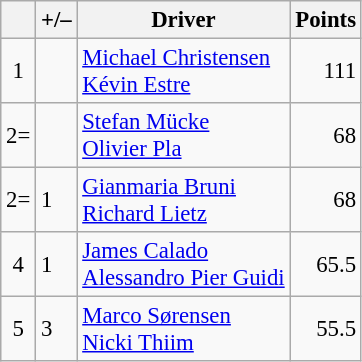<table class="wikitable" style="font-size: 95%;">
<tr>
<th scope="col"></th>
<th scope="col">+/–</th>
<th scope="col">Driver</th>
<th scope="col">Points</th>
</tr>
<tr>
<td align="center">1</td>
<td align="left"></td>
<td> <a href='#'>Michael Christensen</a><br> <a href='#'>Kévin Estre</a></td>
<td align="right">111</td>
</tr>
<tr>
<td align="center">2=</td>
<td align="left"></td>
<td> <a href='#'>Stefan Mücke</a><br> <a href='#'>Olivier Pla</a></td>
<td align="right">68</td>
</tr>
<tr>
<td align="center">2=</td>
<td align="left"> 1</td>
<td> <a href='#'>Gianmaria Bruni</a><br> <a href='#'>Richard Lietz</a></td>
<td align="right">68</td>
</tr>
<tr>
<td align="center">4</td>
<td align="left"> 1</td>
<td> <a href='#'>James Calado</a><br> <a href='#'>Alessandro Pier Guidi</a></td>
<td align="right">65.5</td>
</tr>
<tr>
<td align="center">5</td>
<td align="left"> 3</td>
<td> <a href='#'>Marco Sørensen</a><br> <a href='#'>Nicki Thiim</a></td>
<td align="right">55.5</td>
</tr>
</table>
